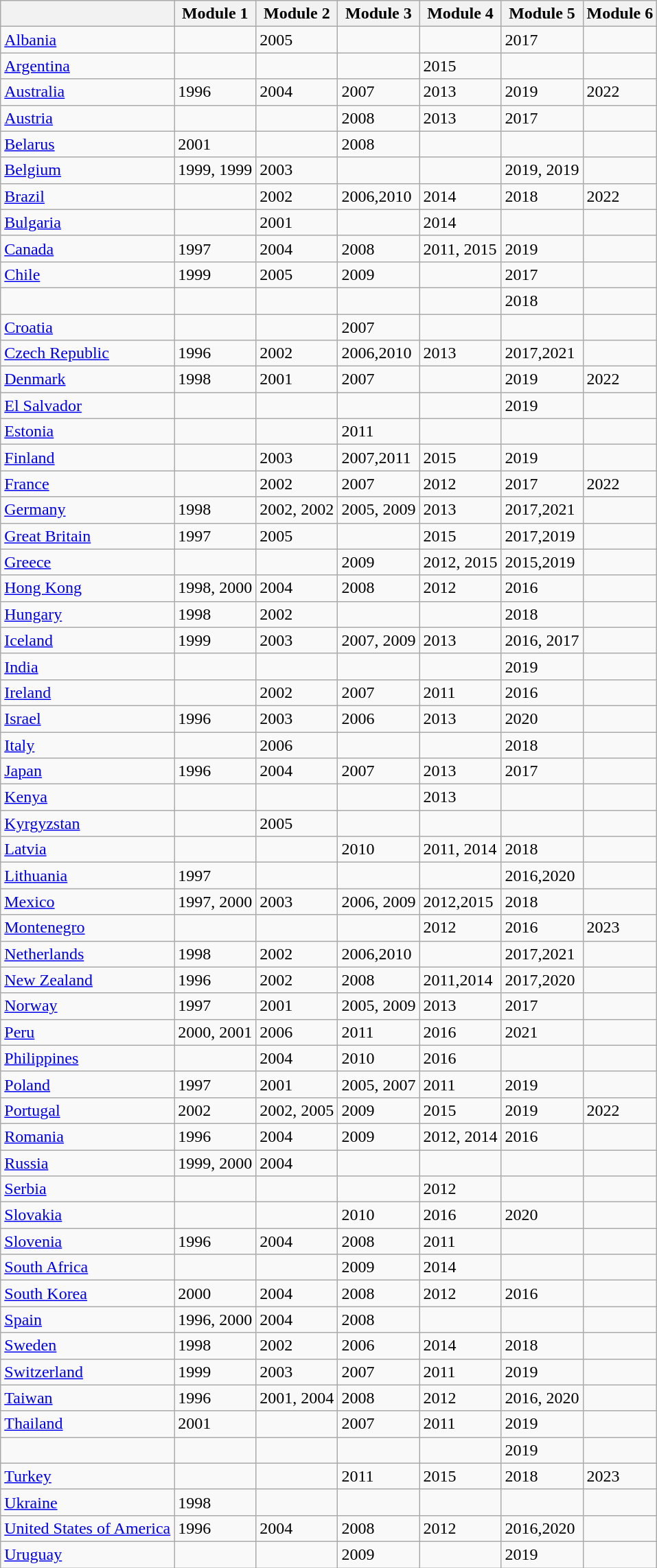<table class="wikitable">
<tr>
<th></th>
<th>Module 1</th>
<th>Module 2</th>
<th>Module 3</th>
<th>Module 4</th>
<th>Module 5</th>
<th>Module 6</th>
</tr>
<tr>
<td> <a href='#'>Albania</a></td>
<td></td>
<td>2005</td>
<td></td>
<td></td>
<td>2017</td>
<td></td>
</tr>
<tr>
<td> <a href='#'>Argentina</a></td>
<td></td>
<td></td>
<td></td>
<td>2015</td>
<td></td>
<td></td>
</tr>
<tr>
<td> <a href='#'>Australia</a></td>
<td>1996</td>
<td>2004</td>
<td>2007</td>
<td>2013</td>
<td>2019</td>
<td>2022</td>
</tr>
<tr>
<td> <a href='#'>Austria</a></td>
<td></td>
<td></td>
<td>2008</td>
<td>2013</td>
<td>2017</td>
<td></td>
</tr>
<tr>
<td> <a href='#'>Belarus</a></td>
<td>2001</td>
<td></td>
<td>2008</td>
<td></td>
<td></td>
<td></td>
</tr>
<tr>
<td> <a href='#'>Belgium</a></td>
<td>1999, 1999</td>
<td>2003</td>
<td></td>
<td></td>
<td>2019, 2019</td>
<td></td>
</tr>
<tr>
<td> <a href='#'>Brazil</a></td>
<td></td>
<td>2002</td>
<td>2006,2010</td>
<td>2014</td>
<td>2018</td>
<td>2022</td>
</tr>
<tr>
<td> <a href='#'>Bulgaria</a></td>
<td></td>
<td>2001</td>
<td></td>
<td>2014</td>
<td></td>
<td></td>
</tr>
<tr>
<td> <a href='#'>Canada</a></td>
<td>1997</td>
<td>2004</td>
<td>2008</td>
<td>2011, 2015</td>
<td>2019</td>
<td></td>
</tr>
<tr>
<td> <a href='#'>Chile</a></td>
<td>1999</td>
<td>2005</td>
<td>2009</td>
<td></td>
<td>2017</td>
<td></td>
</tr>
<tr>
<td></td>
<td></td>
<td></td>
<td></td>
<td></td>
<td>2018</td>
<td></td>
</tr>
<tr>
<td> <a href='#'>Croatia</a></td>
<td></td>
<td></td>
<td>2007</td>
<td></td>
<td></td>
<td></td>
</tr>
<tr>
<td> <a href='#'>Czech Republic</a></td>
<td>1996</td>
<td>2002</td>
<td>2006,2010</td>
<td>2013</td>
<td>2017,2021</td>
<td></td>
</tr>
<tr>
<td> <a href='#'>Denmark</a></td>
<td>1998</td>
<td>2001</td>
<td>2007</td>
<td></td>
<td>2019</td>
<td>2022</td>
</tr>
<tr>
<td> <a href='#'>El Salvador</a></td>
<td></td>
<td></td>
<td></td>
<td></td>
<td>2019</td>
<td></td>
</tr>
<tr>
<td> <a href='#'>Estonia</a></td>
<td></td>
<td></td>
<td>2011</td>
<td></td>
<td></td>
<td></td>
</tr>
<tr>
<td> <a href='#'>Finland</a></td>
<td></td>
<td>2003</td>
<td>2007,2011</td>
<td>2015</td>
<td>2019</td>
<td></td>
</tr>
<tr>
<td> <a href='#'>France</a></td>
<td></td>
<td>2002</td>
<td>2007</td>
<td>2012</td>
<td>2017</td>
<td>2022</td>
</tr>
<tr>
<td> <a href='#'>Germany</a></td>
<td>1998</td>
<td>2002, 2002</td>
<td>2005, 2009</td>
<td>2013</td>
<td>2017,2021</td>
<td></td>
</tr>
<tr>
<td> <a href='#'>Great Britain</a></td>
<td>1997</td>
<td>2005</td>
<td></td>
<td>2015</td>
<td>2017,2019</td>
<td></td>
</tr>
<tr>
<td> <a href='#'>Greece</a></td>
<td></td>
<td></td>
<td>2009</td>
<td>2012, 2015</td>
<td>2015,2019</td>
<td></td>
</tr>
<tr>
<td> <a href='#'>Hong Kong</a></td>
<td>1998, 2000</td>
<td>2004</td>
<td>2008</td>
<td>2012</td>
<td>2016</td>
<td></td>
</tr>
<tr>
<td> <a href='#'>Hungary</a></td>
<td>1998</td>
<td>2002</td>
<td></td>
<td></td>
<td>2018</td>
<td></td>
</tr>
<tr>
<td> <a href='#'>Iceland</a></td>
<td>1999</td>
<td>2003</td>
<td>2007, 2009</td>
<td>2013</td>
<td>2016, 2017</td>
<td></td>
</tr>
<tr>
<td> <a href='#'>India</a></td>
<td></td>
<td></td>
<td></td>
<td></td>
<td>2019</td>
<td></td>
</tr>
<tr>
<td> <a href='#'>Ireland</a></td>
<td></td>
<td>2002</td>
<td>2007</td>
<td>2011</td>
<td>2016</td>
<td></td>
</tr>
<tr>
<td> <a href='#'>Israel</a></td>
<td>1996</td>
<td>2003</td>
<td>2006</td>
<td>2013</td>
<td>2020</td>
<td></td>
</tr>
<tr>
<td> <a href='#'>Italy</a></td>
<td></td>
<td>2006</td>
<td></td>
<td></td>
<td>2018</td>
<td></td>
</tr>
<tr>
<td> <a href='#'>Japan</a></td>
<td>1996</td>
<td>2004</td>
<td>2007</td>
<td>2013</td>
<td>2017</td>
<td></td>
</tr>
<tr>
<td> <a href='#'>Kenya</a></td>
<td></td>
<td></td>
<td></td>
<td>2013</td>
<td></td>
<td></td>
</tr>
<tr>
<td> <a href='#'>Kyrgyzstan</a></td>
<td></td>
<td>2005</td>
<td></td>
<td></td>
<td></td>
<td></td>
</tr>
<tr>
<td> <a href='#'>Latvia</a></td>
<td></td>
<td></td>
<td>2010</td>
<td>2011, 2014</td>
<td>2018</td>
<td></td>
</tr>
<tr>
<td> <a href='#'>Lithuania</a></td>
<td>1997</td>
<td></td>
<td></td>
<td></td>
<td>2016,2020</td>
<td></td>
</tr>
<tr>
<td> <a href='#'>Mexico</a></td>
<td>1997, 2000</td>
<td>2003</td>
<td>2006, 2009</td>
<td>2012,2015</td>
<td>2018</td>
<td></td>
</tr>
<tr>
<td> <a href='#'>Montenegro</a></td>
<td></td>
<td></td>
<td></td>
<td>2012</td>
<td>2016</td>
<td>2023</td>
</tr>
<tr>
<td> <a href='#'>Netherlands</a></td>
<td>1998</td>
<td>2002</td>
<td>2006,2010</td>
<td></td>
<td>2017,2021</td>
<td></td>
</tr>
<tr>
<td> <a href='#'>New Zealand</a></td>
<td>1996</td>
<td>2002</td>
<td>2008</td>
<td>2011,2014</td>
<td>2017,2020</td>
<td></td>
</tr>
<tr>
<td> <a href='#'>Norway</a></td>
<td>1997</td>
<td>2001</td>
<td>2005, 2009</td>
<td>2013</td>
<td>2017</td>
<td></td>
</tr>
<tr>
<td> <a href='#'>Peru</a></td>
<td>2000, 2001</td>
<td>2006</td>
<td>2011</td>
<td>2016</td>
<td>2021</td>
<td></td>
</tr>
<tr>
<td> <a href='#'>Philippines</a></td>
<td></td>
<td>2004</td>
<td>2010</td>
<td>2016</td>
<td></td>
<td></td>
</tr>
<tr>
<td> <a href='#'>Poland</a></td>
<td>1997</td>
<td>2001</td>
<td>2005, 2007</td>
<td>2011</td>
<td>2019</td>
<td></td>
</tr>
<tr>
<td> <a href='#'>Portugal</a></td>
<td>2002</td>
<td>2002, 2005</td>
<td>2009</td>
<td>2015</td>
<td>2019</td>
<td>2022</td>
</tr>
<tr>
<td> <a href='#'>Romania</a></td>
<td>1996</td>
<td>2004</td>
<td>2009</td>
<td>2012, 2014</td>
<td>2016</td>
<td></td>
</tr>
<tr>
<td> <a href='#'>Russia</a></td>
<td>1999, 2000</td>
<td>2004</td>
<td></td>
<td></td>
<td></td>
<td></td>
</tr>
<tr>
<td> <a href='#'>Serbia</a></td>
<td></td>
<td></td>
<td></td>
<td>2012</td>
<td></td>
<td></td>
</tr>
<tr>
<td> <a href='#'>Slovakia</a></td>
<td></td>
<td></td>
<td>2010</td>
<td>2016</td>
<td>2020</td>
<td></td>
</tr>
<tr>
<td> <a href='#'>Slovenia</a></td>
<td>1996</td>
<td>2004</td>
<td>2008</td>
<td>2011</td>
<td></td>
<td></td>
</tr>
<tr>
<td> <a href='#'>South Africa</a></td>
<td></td>
<td></td>
<td>2009</td>
<td>2014</td>
<td></td>
<td></td>
</tr>
<tr>
<td> <a href='#'>South Korea</a></td>
<td>2000</td>
<td>2004</td>
<td>2008</td>
<td>2012</td>
<td>2016</td>
<td></td>
</tr>
<tr>
<td> <a href='#'>Spain</a></td>
<td>1996, 2000</td>
<td>2004</td>
<td>2008</td>
<td></td>
<td></td>
<td></td>
</tr>
<tr>
<td> <a href='#'>Sweden</a></td>
<td>1998</td>
<td>2002</td>
<td>2006</td>
<td>2014</td>
<td>2018</td>
<td></td>
</tr>
<tr>
<td> <a href='#'>Switzerland</a></td>
<td>1999</td>
<td>2003</td>
<td>2007</td>
<td>2011</td>
<td>2019</td>
<td></td>
</tr>
<tr>
<td> <a href='#'>Taiwan</a></td>
<td>1996</td>
<td>2001, 2004</td>
<td>2008</td>
<td>2012</td>
<td>2016, 2020</td>
<td></td>
</tr>
<tr>
<td> <a href='#'>Thailand</a></td>
<td>2001</td>
<td></td>
<td>2007</td>
<td>2011</td>
<td>2019</td>
<td></td>
</tr>
<tr>
<td></td>
<td></td>
<td></td>
<td></td>
<td></td>
<td>2019</td>
<td></td>
</tr>
<tr>
<td> <a href='#'>Turkey</a></td>
<td></td>
<td></td>
<td>2011</td>
<td>2015</td>
<td>2018</td>
<td>2023</td>
</tr>
<tr>
<td> <a href='#'>Ukraine</a></td>
<td>1998</td>
<td></td>
<td></td>
<td></td>
<td></td>
<td></td>
</tr>
<tr>
<td> <a href='#'>United States of America</a></td>
<td>1996</td>
<td>2004</td>
<td>2008</td>
<td>2012</td>
<td>2016,2020</td>
<td></td>
</tr>
<tr>
<td> <a href='#'>Uruguay</a></td>
<td></td>
<td></td>
<td>2009</td>
<td></td>
<td>2019</td>
<td></td>
</tr>
</table>
